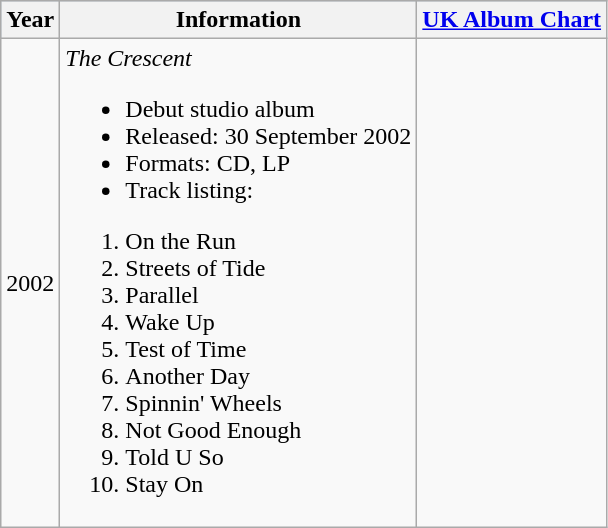<table class="wikitable">
<tr style="background:#b0c4de; text-align:center;">
<th>Year</th>
<th>Information</th>
<th><a href='#'>UK Album Chart</a></th>
</tr>
<tr>
<td>2002</td>
<td><em>The Crescent</em><br><ul><li>Debut studio album</li><li>Released: 30 September 2002</li><li>Formats: CD, LP</li><li>Track listing:</li></ul><ol><li>On the Run</li><li>Streets of Tide</li><li>Parallel</li><li>Wake Up</li><li>Test of Time</li><li>Another Day</li><li>Spinnin' Wheels</li><li>Not Good Enough</li><li>Told U So</li><li>Stay On</li></ol></td>
<td></td>
</tr>
</table>
